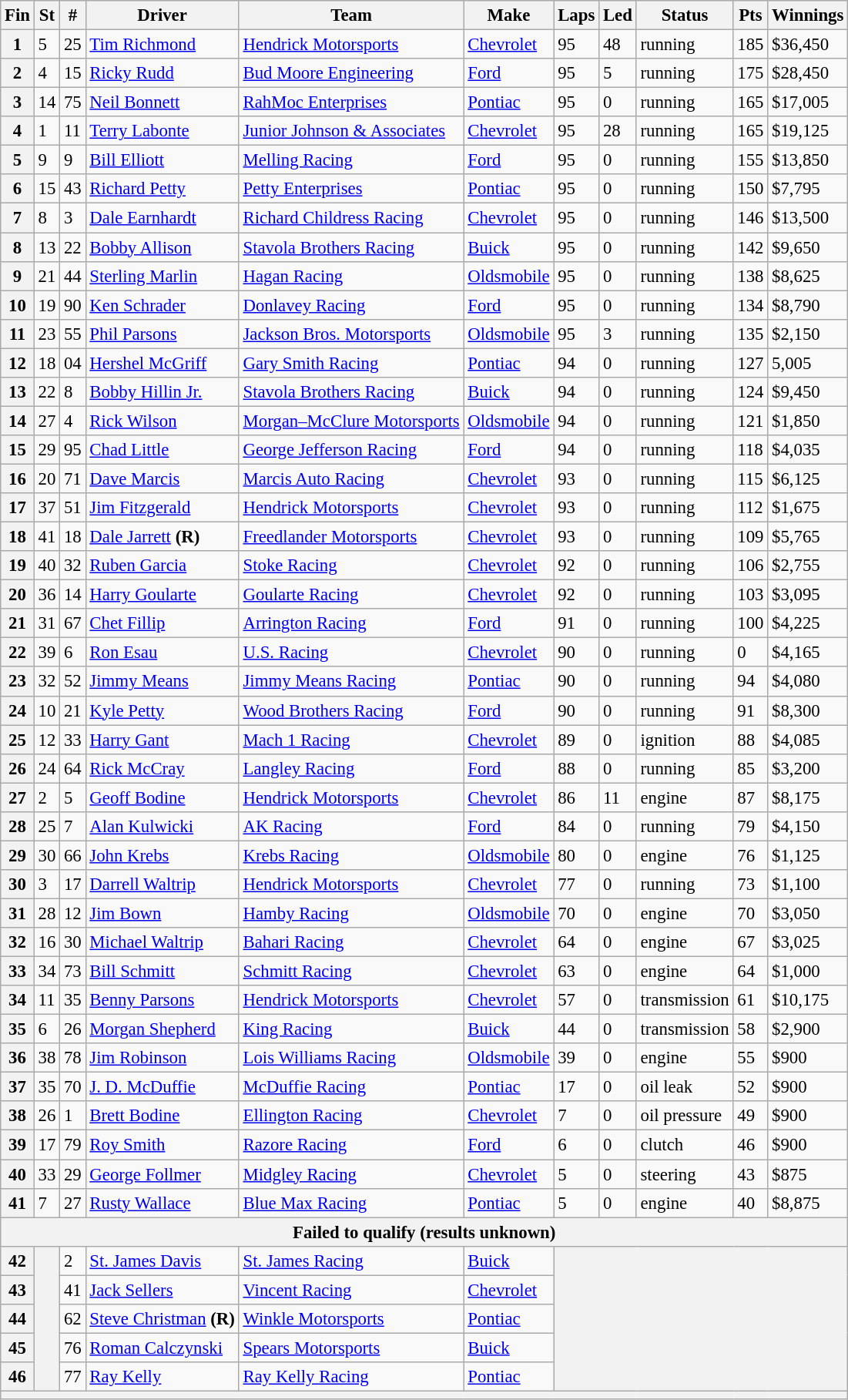<table class="wikitable" style="font-size:95%">
<tr>
<th>Fin</th>
<th>St</th>
<th>#</th>
<th>Driver</th>
<th>Team</th>
<th>Make</th>
<th>Laps</th>
<th>Led</th>
<th>Status</th>
<th>Pts</th>
<th>Winnings</th>
</tr>
<tr>
<th>1</th>
<td>5</td>
<td>25</td>
<td><a href='#'>Tim Richmond</a></td>
<td><a href='#'>Hendrick Motorsports</a></td>
<td><a href='#'>Chevrolet</a></td>
<td>95</td>
<td>48</td>
<td>running</td>
<td>185</td>
<td>$36,450</td>
</tr>
<tr>
<th>2</th>
<td>4</td>
<td>15</td>
<td><a href='#'>Ricky Rudd</a></td>
<td><a href='#'>Bud Moore Engineering</a></td>
<td><a href='#'>Ford</a></td>
<td>95</td>
<td>5</td>
<td>running</td>
<td>175</td>
<td>$28,450</td>
</tr>
<tr>
<th>3</th>
<td>14</td>
<td>75</td>
<td><a href='#'>Neil Bonnett</a></td>
<td><a href='#'>RahMoc Enterprises</a></td>
<td><a href='#'>Pontiac</a></td>
<td>95</td>
<td>0</td>
<td>running</td>
<td>165</td>
<td>$17,005</td>
</tr>
<tr>
<th>4</th>
<td>1</td>
<td>11</td>
<td><a href='#'>Terry Labonte</a></td>
<td><a href='#'>Junior Johnson & Associates</a></td>
<td><a href='#'>Chevrolet</a></td>
<td>95</td>
<td>28</td>
<td>running</td>
<td>165</td>
<td>$19,125</td>
</tr>
<tr>
<th>5</th>
<td>9</td>
<td>9</td>
<td><a href='#'>Bill Elliott</a></td>
<td><a href='#'>Melling Racing</a></td>
<td><a href='#'>Ford</a></td>
<td>95</td>
<td>0</td>
<td>running</td>
<td>155</td>
<td>$13,850</td>
</tr>
<tr>
<th>6</th>
<td>15</td>
<td>43</td>
<td><a href='#'>Richard Petty</a></td>
<td><a href='#'>Petty Enterprises</a></td>
<td><a href='#'>Pontiac</a></td>
<td>95</td>
<td>0</td>
<td>running</td>
<td>150</td>
<td>$7,795</td>
</tr>
<tr>
<th>7</th>
<td>8</td>
<td>3</td>
<td><a href='#'>Dale Earnhardt</a></td>
<td><a href='#'>Richard Childress Racing</a></td>
<td><a href='#'>Chevrolet</a></td>
<td>95</td>
<td>0</td>
<td>running</td>
<td>146</td>
<td>$13,500</td>
</tr>
<tr>
<th>8</th>
<td>13</td>
<td>22</td>
<td><a href='#'>Bobby Allison</a></td>
<td><a href='#'>Stavola Brothers Racing</a></td>
<td><a href='#'>Buick</a></td>
<td>95</td>
<td>0</td>
<td>running</td>
<td>142</td>
<td>$9,650</td>
</tr>
<tr>
<th>9</th>
<td>21</td>
<td>44</td>
<td><a href='#'>Sterling Marlin</a></td>
<td><a href='#'>Hagan Racing</a></td>
<td><a href='#'>Oldsmobile</a></td>
<td>95</td>
<td>0</td>
<td>running</td>
<td>138</td>
<td>$8,625</td>
</tr>
<tr>
<th>10</th>
<td>19</td>
<td>90</td>
<td><a href='#'>Ken Schrader</a></td>
<td><a href='#'>Donlavey Racing</a></td>
<td><a href='#'>Ford</a></td>
<td>95</td>
<td>0</td>
<td>running</td>
<td>134</td>
<td>$8,790</td>
</tr>
<tr>
<th>11</th>
<td>23</td>
<td>55</td>
<td><a href='#'>Phil Parsons</a></td>
<td><a href='#'>Jackson Bros. Motorsports</a></td>
<td><a href='#'>Oldsmobile</a></td>
<td>95</td>
<td>3</td>
<td>running</td>
<td>135</td>
<td>$2,150</td>
</tr>
<tr>
<th>12</th>
<td>18</td>
<td>04</td>
<td><a href='#'>Hershel McGriff</a></td>
<td><a href='#'>Gary Smith Racing</a></td>
<td><a href='#'>Pontiac</a></td>
<td>94</td>
<td>0</td>
<td>running</td>
<td>127</td>
<td>5,005</td>
</tr>
<tr>
<th>13</th>
<td>22</td>
<td>8</td>
<td><a href='#'>Bobby Hillin Jr.</a></td>
<td><a href='#'>Stavola Brothers Racing</a></td>
<td><a href='#'>Buick</a></td>
<td>94</td>
<td>0</td>
<td>running</td>
<td>124</td>
<td>$9,450</td>
</tr>
<tr>
<th>14</th>
<td>27</td>
<td>4</td>
<td><a href='#'>Rick Wilson</a></td>
<td><a href='#'>Morgan–McClure Motorsports</a></td>
<td><a href='#'>Oldsmobile</a></td>
<td>94</td>
<td>0</td>
<td>running</td>
<td>121</td>
<td>$1,850</td>
</tr>
<tr>
<th>15</th>
<td>29</td>
<td>95</td>
<td><a href='#'>Chad Little</a></td>
<td><a href='#'>George Jefferson Racing</a></td>
<td><a href='#'>Ford</a></td>
<td>94</td>
<td>0</td>
<td>running</td>
<td>118</td>
<td>$4,035</td>
</tr>
<tr>
<th>16</th>
<td>20</td>
<td>71</td>
<td><a href='#'>Dave Marcis</a></td>
<td><a href='#'>Marcis Auto Racing</a></td>
<td><a href='#'>Chevrolet</a></td>
<td>93</td>
<td>0</td>
<td>running</td>
<td>115</td>
<td>$6,125</td>
</tr>
<tr>
<th>17</th>
<td>37</td>
<td>51</td>
<td><a href='#'>Jim Fitzgerald</a></td>
<td><a href='#'>Hendrick Motorsports</a></td>
<td><a href='#'>Chevrolet</a></td>
<td>93</td>
<td>0</td>
<td>running</td>
<td>112</td>
<td>$1,675</td>
</tr>
<tr>
<th>18</th>
<td>41</td>
<td>18</td>
<td><a href='#'>Dale Jarrett</a> <strong>(R)</strong></td>
<td><a href='#'>Freedlander Motorsports</a></td>
<td><a href='#'>Chevrolet</a></td>
<td>93</td>
<td>0</td>
<td>running</td>
<td>109</td>
<td>$5,765</td>
</tr>
<tr>
<th>19</th>
<td>40</td>
<td>32</td>
<td><a href='#'>Ruben Garcia</a></td>
<td><a href='#'>Stoke Racing</a></td>
<td><a href='#'>Chevrolet</a></td>
<td>92</td>
<td>0</td>
<td>running</td>
<td>106</td>
<td>$2,755</td>
</tr>
<tr>
<th>20</th>
<td>36</td>
<td>14</td>
<td><a href='#'>Harry Goularte</a></td>
<td><a href='#'>Goularte Racing</a></td>
<td><a href='#'>Chevrolet</a></td>
<td>92</td>
<td>0</td>
<td>running</td>
<td>103</td>
<td>$3,095</td>
</tr>
<tr>
<th>21</th>
<td>31</td>
<td>67</td>
<td><a href='#'>Chet Fillip</a></td>
<td><a href='#'>Arrington Racing</a></td>
<td><a href='#'>Ford</a></td>
<td>91</td>
<td>0</td>
<td>running</td>
<td>100</td>
<td>$4,225</td>
</tr>
<tr>
<th>22</th>
<td>39</td>
<td>6</td>
<td><a href='#'>Ron Esau</a></td>
<td><a href='#'>U.S. Racing</a></td>
<td><a href='#'>Chevrolet</a></td>
<td>90</td>
<td>0</td>
<td>running</td>
<td>0</td>
<td>$4,165</td>
</tr>
<tr>
<th>23</th>
<td>32</td>
<td>52</td>
<td><a href='#'>Jimmy Means</a></td>
<td><a href='#'>Jimmy Means Racing</a></td>
<td><a href='#'>Pontiac</a></td>
<td>90</td>
<td>0</td>
<td>running</td>
<td>94</td>
<td>$4,080</td>
</tr>
<tr>
<th>24</th>
<td>10</td>
<td>21</td>
<td><a href='#'>Kyle Petty</a></td>
<td><a href='#'>Wood Brothers Racing</a></td>
<td><a href='#'>Ford</a></td>
<td>90</td>
<td>0</td>
<td>running</td>
<td>91</td>
<td>$8,300</td>
</tr>
<tr>
<th>25</th>
<td>12</td>
<td>33</td>
<td><a href='#'>Harry Gant</a></td>
<td><a href='#'>Mach 1 Racing</a></td>
<td><a href='#'>Chevrolet</a></td>
<td>89</td>
<td>0</td>
<td>ignition</td>
<td>88</td>
<td>$4,085</td>
</tr>
<tr>
<th>26</th>
<td>24</td>
<td>64</td>
<td><a href='#'>Rick McCray</a></td>
<td><a href='#'>Langley Racing</a></td>
<td><a href='#'>Ford</a></td>
<td>88</td>
<td>0</td>
<td>running</td>
<td>85</td>
<td>$3,200</td>
</tr>
<tr>
<th>27</th>
<td>2</td>
<td>5</td>
<td><a href='#'>Geoff Bodine</a></td>
<td><a href='#'>Hendrick Motorsports</a></td>
<td><a href='#'>Chevrolet</a></td>
<td>86</td>
<td>11</td>
<td>engine</td>
<td>87</td>
<td>$8,175</td>
</tr>
<tr>
<th>28</th>
<td>25</td>
<td>7</td>
<td><a href='#'>Alan Kulwicki</a></td>
<td><a href='#'>AK Racing</a></td>
<td><a href='#'>Ford</a></td>
<td>84</td>
<td>0</td>
<td>running</td>
<td>79</td>
<td>$4,150</td>
</tr>
<tr>
<th>29</th>
<td>30</td>
<td>66</td>
<td><a href='#'>John Krebs</a></td>
<td><a href='#'>Krebs Racing</a></td>
<td><a href='#'>Oldsmobile</a></td>
<td>80</td>
<td>0</td>
<td>engine</td>
<td>76</td>
<td>$1,125</td>
</tr>
<tr>
<th>30</th>
<td>3</td>
<td>17</td>
<td><a href='#'>Darrell Waltrip</a></td>
<td><a href='#'>Hendrick Motorsports</a></td>
<td><a href='#'>Chevrolet</a></td>
<td>77</td>
<td>0</td>
<td>running</td>
<td>73</td>
<td>$1,100</td>
</tr>
<tr>
<th>31</th>
<td>28</td>
<td>12</td>
<td><a href='#'>Jim Bown</a></td>
<td><a href='#'>Hamby Racing</a></td>
<td><a href='#'>Oldsmobile</a></td>
<td>70</td>
<td>0</td>
<td>engine</td>
<td>70</td>
<td>$3,050</td>
</tr>
<tr>
<th>32</th>
<td>16</td>
<td>30</td>
<td><a href='#'>Michael Waltrip</a></td>
<td><a href='#'>Bahari Racing</a></td>
<td><a href='#'>Chevrolet</a></td>
<td>64</td>
<td>0</td>
<td>engine</td>
<td>67</td>
<td>$3,025</td>
</tr>
<tr>
<th>33</th>
<td>34</td>
<td>73</td>
<td><a href='#'>Bill Schmitt</a></td>
<td><a href='#'>Schmitt Racing</a></td>
<td><a href='#'>Chevrolet</a></td>
<td>63</td>
<td>0</td>
<td>engine</td>
<td>64</td>
<td>$1,000</td>
</tr>
<tr>
<th>34</th>
<td>11</td>
<td>35</td>
<td><a href='#'>Benny Parsons</a></td>
<td><a href='#'>Hendrick Motorsports</a></td>
<td><a href='#'>Chevrolet</a></td>
<td>57</td>
<td>0</td>
<td>transmission</td>
<td>61</td>
<td>$10,175</td>
</tr>
<tr>
<th>35</th>
<td>6</td>
<td>26</td>
<td><a href='#'>Morgan Shepherd</a></td>
<td><a href='#'>King Racing</a></td>
<td><a href='#'>Buick</a></td>
<td>44</td>
<td>0</td>
<td>transmission</td>
<td>58</td>
<td>$2,900</td>
</tr>
<tr>
<th>36</th>
<td>38</td>
<td>78</td>
<td><a href='#'>Jim Robinson</a></td>
<td><a href='#'>Lois Williams Racing</a></td>
<td><a href='#'>Oldsmobile</a></td>
<td>39</td>
<td>0</td>
<td>engine</td>
<td>55</td>
<td>$900</td>
</tr>
<tr>
<th>37</th>
<td>35</td>
<td>70</td>
<td><a href='#'>J. D. McDuffie</a></td>
<td><a href='#'>McDuffie Racing</a></td>
<td><a href='#'>Pontiac</a></td>
<td>17</td>
<td>0</td>
<td>oil leak</td>
<td>52</td>
<td>$900</td>
</tr>
<tr>
<th>38</th>
<td>26</td>
<td>1</td>
<td><a href='#'>Brett Bodine</a></td>
<td><a href='#'>Ellington Racing</a></td>
<td><a href='#'>Chevrolet</a></td>
<td>7</td>
<td>0</td>
<td>oil pressure</td>
<td>49</td>
<td>$900</td>
</tr>
<tr>
<th>39</th>
<td>17</td>
<td>79</td>
<td><a href='#'>Roy Smith</a></td>
<td><a href='#'>Razore Racing</a></td>
<td><a href='#'>Ford</a></td>
<td>6</td>
<td>0</td>
<td>clutch</td>
<td>46</td>
<td>$900</td>
</tr>
<tr>
<th>40</th>
<td>33</td>
<td>29</td>
<td><a href='#'>George Follmer</a></td>
<td><a href='#'>Midgley Racing</a></td>
<td><a href='#'>Chevrolet</a></td>
<td>5</td>
<td>0</td>
<td>steering</td>
<td>43</td>
<td>$875</td>
</tr>
<tr>
<th>41</th>
<td>7</td>
<td>27</td>
<td><a href='#'>Rusty Wallace</a></td>
<td><a href='#'>Blue Max Racing</a></td>
<td><a href='#'>Pontiac</a></td>
<td>5</td>
<td>0</td>
<td>engine</td>
<td>40</td>
<td>$8,875</td>
</tr>
<tr>
<th colspan="11">Failed to qualify (results unknown)</th>
</tr>
<tr>
<th>42</th>
<th rowspan="5"></th>
<td>2</td>
<td><a href='#'>St. James Davis</a></td>
<td><a href='#'>St. James Racing</a></td>
<td><a href='#'>Buick</a></td>
<th colspan="5" rowspan="5"></th>
</tr>
<tr>
<th>43</th>
<td>41</td>
<td><a href='#'>Jack Sellers</a></td>
<td><a href='#'>Vincent Racing</a></td>
<td><a href='#'>Chevrolet</a></td>
</tr>
<tr>
<th>44</th>
<td>62</td>
<td><a href='#'>Steve Christman</a> <strong>(R)</strong></td>
<td><a href='#'>Winkle Motorsports</a></td>
<td><a href='#'>Pontiac</a></td>
</tr>
<tr>
<th>45</th>
<td>76</td>
<td><a href='#'>Roman Calczynski</a></td>
<td><a href='#'>Spears Motorsports</a></td>
<td><a href='#'>Buick</a></td>
</tr>
<tr>
<th>46</th>
<td>77</td>
<td><a href='#'>Ray Kelly</a></td>
<td><a href='#'>Ray Kelly Racing</a></td>
<td><a href='#'>Pontiac</a></td>
</tr>
<tr>
<th colspan="11"></th>
</tr>
</table>
